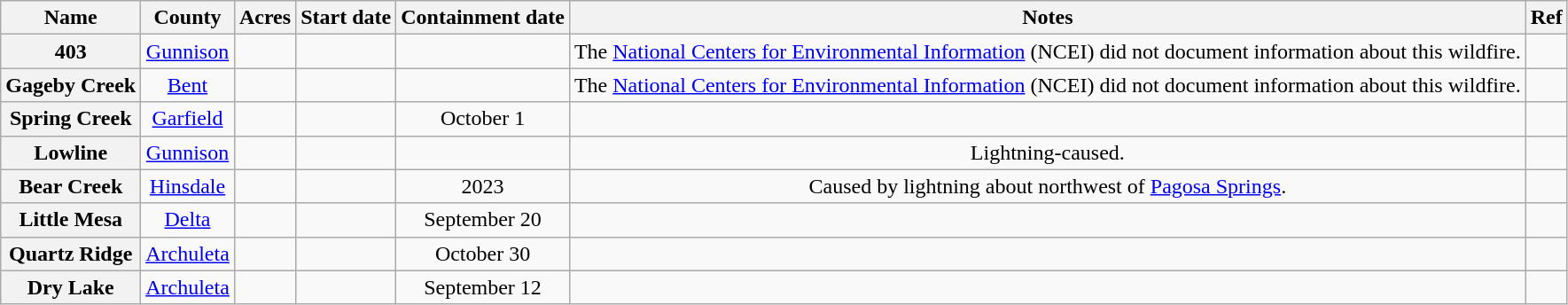<table class="wikitable sortable plainrowheaders mw-collapsible" style="text-align:center;">
<tr>
<th scope="col">Name</th>
<th scope="col">County </th>
<th scope="col">Acres</th>
<th scope="col">Start date</th>
<th scope="col">Containment date</th>
<th scope="col">Notes</th>
<th scope="col" class="unsortable">Ref</th>
</tr>
<tr>
<th scope="row">403</th>
<td><a href='#'>Gunnison</a></td>
<td></td>
<td></td>
<td></td>
<td>The <a href='#'>National Centers for Environmental Information</a> (NCEI) did not document information about this wildfire.</td>
<td></td>
</tr>
<tr>
<th scope="row">Gageby Creek</th>
<td><a href='#'>Bent</a></td>
<td></td>
<td></td>
<td></td>
<td>The <a href='#'>National Centers for Environmental Information</a> (NCEI) did not document information about this wildfire.</td>
<td></td>
</tr>
<tr>
<th scope="row">Spring Creek</th>
<td><a href='#'>Garfield</a></td>
<td></td>
<td></td>
<td {{center>October 1</td>
<td></td>
<td></td>
</tr>
<tr>
<th scope="row">Lowline</th>
<td><a href='#'>Gunnison</a></td>
<td></td>
<td></td>
<td></td>
<td>Lightning-caused.</td>
<td></td>
</tr>
<tr>
<th scope="row">Bear Creek</th>
<td><a href='#'>Hinsdale</a></td>
<td></td>
<td></td>
<td>2023</td>
<td>Caused by lightning about  northwest of <a href='#'>Pagosa Springs</a>.</td>
<td></td>
</tr>
<tr>
<th scope="row">Little Mesa</th>
<td><a href='#'>Delta</a></td>
<td></td>
<td></td>
<td {{center>September 20</td>
<td></td>
<td></td>
</tr>
<tr>
<th scope="row">Quartz Ridge</th>
<td><a href='#'>Archuleta</a></td>
<td></td>
<td></td>
<td {{center>October 30</td>
<td></td>
<td></td>
</tr>
<tr>
<th scope="row">Dry Lake</th>
<td><a href='#'>Archuleta</a></td>
<td></td>
<td></td>
<td {{center>September 12</td>
<td></td>
<td></td>
</tr>
</table>
